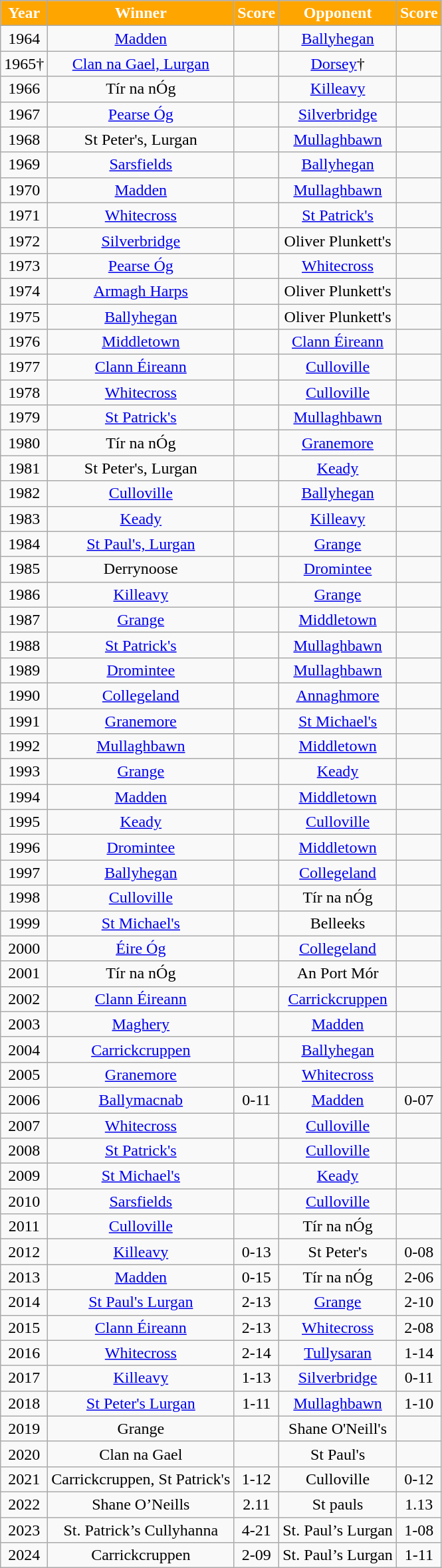<table class="wikitable" style="text-align:center;">
<tr>
<th style="background:orange;color:white">Year</th>
<th style="background:orange;color:white">Winner</th>
<th style="background:orange;color:white">Score</th>
<th style="background:orange;color:white">Opponent</th>
<th style="background:orange;color:white">Score</th>
</tr>
<tr>
<td>1964</td>
<td><a href='#'>Madden</a></td>
<td></td>
<td><a href='#'>Ballyhegan</a></td>
<td></td>
</tr>
<tr>
<td>1965†</td>
<td><a href='#'>Clan na Gael, Lurgan</a></td>
<td></td>
<td><a href='#'>Dorsey</a>†</td>
<td></td>
</tr>
<tr>
<td>1966</td>
<td>Tír na nÓg</td>
<td></td>
<td><a href='#'>Killeavy</a></td>
<td></td>
</tr>
<tr>
<td>1967</td>
<td><a href='#'>Pearse Óg</a></td>
<td></td>
<td><a href='#'>Silverbridge</a></td>
<td></td>
</tr>
<tr>
<td>1968</td>
<td>St Peter's, Lurgan</td>
<td></td>
<td><a href='#'>Mullaghbawn</a></td>
<td></td>
</tr>
<tr>
<td>1969</td>
<td><a href='#'>Sarsfields</a></td>
<td></td>
<td><a href='#'>Ballyhegan</a></td>
<td></td>
</tr>
<tr>
<td>1970</td>
<td><a href='#'>Madden</a></td>
<td></td>
<td><a href='#'>Mullaghbawn</a></td>
<td></td>
</tr>
<tr>
<td>1971</td>
<td><a href='#'>Whitecross</a></td>
<td></td>
<td><a href='#'>St Patrick's</a></td>
<td></td>
</tr>
<tr>
<td>1972</td>
<td><a href='#'>Silverbridge</a></td>
<td></td>
<td>Oliver Plunkett's</td>
<td></td>
</tr>
<tr>
<td>1973</td>
<td><a href='#'>Pearse Óg</a></td>
<td></td>
<td><a href='#'>Whitecross</a></td>
<td></td>
</tr>
<tr>
<td>1974</td>
<td><a href='#'>Armagh Harps</a></td>
<td></td>
<td>Oliver Plunkett's</td>
<td></td>
</tr>
<tr>
<td>1975</td>
<td><a href='#'>Ballyhegan</a></td>
<td></td>
<td>Oliver Plunkett's</td>
<td></td>
</tr>
<tr>
<td>1976</td>
<td><a href='#'>Middletown</a></td>
<td></td>
<td><a href='#'>Clann Éireann</a></td>
<td></td>
</tr>
<tr>
<td>1977</td>
<td><a href='#'>Clann Éireann</a></td>
<td></td>
<td><a href='#'>Culloville</a></td>
<td></td>
</tr>
<tr>
<td>1978</td>
<td><a href='#'>Whitecross</a></td>
<td></td>
<td><a href='#'>Culloville</a></td>
<td></td>
</tr>
<tr>
<td>1979</td>
<td><a href='#'>St Patrick's</a></td>
<td></td>
<td><a href='#'>Mullaghbawn</a></td>
<td></td>
</tr>
<tr>
<td>1980</td>
<td>Tír na nÓg</td>
<td></td>
<td><a href='#'>Granemore</a></td>
<td></td>
</tr>
<tr>
<td>1981</td>
<td>St Peter's, Lurgan</td>
<td></td>
<td><a href='#'>Keady</a></td>
<td></td>
</tr>
<tr>
<td>1982</td>
<td><a href='#'>Culloville</a></td>
<td></td>
<td><a href='#'>Ballyhegan</a></td>
<td></td>
</tr>
<tr>
<td>1983</td>
<td><a href='#'>Keady</a></td>
<td></td>
<td><a href='#'>Killeavy</a></td>
<td></td>
</tr>
<tr>
<td>1984</td>
<td><a href='#'>St Paul's, Lurgan</a></td>
<td></td>
<td><a href='#'>Grange</a></td>
<td></td>
</tr>
<tr>
<td>1985</td>
<td>Derrynoose</td>
<td></td>
<td><a href='#'>Dromintee</a></td>
<td></td>
</tr>
<tr>
<td>1986</td>
<td><a href='#'>Killeavy</a></td>
<td></td>
<td><a href='#'>Grange</a></td>
<td></td>
</tr>
<tr>
<td>1987</td>
<td><a href='#'>Grange</a></td>
<td></td>
<td><a href='#'>Middletown</a></td>
<td></td>
</tr>
<tr>
<td>1988</td>
<td><a href='#'>St Patrick's</a></td>
<td></td>
<td><a href='#'>Mullaghbawn</a></td>
<td></td>
</tr>
<tr>
<td>1989</td>
<td><a href='#'>Dromintee</a></td>
<td></td>
<td><a href='#'>Mullaghbawn</a></td>
<td></td>
</tr>
<tr>
<td>1990</td>
<td><a href='#'>Collegeland</a></td>
<td></td>
<td><a href='#'>Annaghmore</a></td>
<td></td>
</tr>
<tr>
<td>1991</td>
<td><a href='#'>Granemore</a></td>
<td></td>
<td><a href='#'>St Michael's</a></td>
<td></td>
</tr>
<tr>
<td>1992</td>
<td><a href='#'>Mullaghbawn</a></td>
<td></td>
<td><a href='#'>Middletown</a></td>
<td></td>
</tr>
<tr>
<td>1993</td>
<td><a href='#'>Grange</a></td>
<td></td>
<td><a href='#'>Keady</a></td>
<td></td>
</tr>
<tr>
<td>1994</td>
<td><a href='#'>Madden</a></td>
<td></td>
<td><a href='#'>Middletown</a></td>
<td></td>
</tr>
<tr>
<td>1995</td>
<td><a href='#'>Keady</a></td>
<td></td>
<td><a href='#'>Culloville</a></td>
<td></td>
</tr>
<tr>
<td>1996</td>
<td><a href='#'>Dromintee</a></td>
<td></td>
<td><a href='#'>Middletown</a></td>
<td></td>
</tr>
<tr>
<td>1997</td>
<td><a href='#'>Ballyhegan</a></td>
<td></td>
<td><a href='#'>Collegeland</a></td>
<td></td>
</tr>
<tr>
<td>1998</td>
<td><a href='#'>Culloville</a></td>
<td></td>
<td>Tír na nÓg</td>
<td></td>
</tr>
<tr>
<td>1999</td>
<td><a href='#'>St Michael's</a></td>
<td></td>
<td>Belleeks</td>
<td></td>
</tr>
<tr>
<td>2000</td>
<td><a href='#'>Éire Óg</a></td>
<td></td>
<td><a href='#'>Collegeland</a></td>
<td></td>
</tr>
<tr>
<td>2001</td>
<td>Tír na nÓg</td>
<td></td>
<td>An Port Mór</td>
<td></td>
</tr>
<tr>
<td>2002</td>
<td><a href='#'>Clann Éireann</a></td>
<td></td>
<td><a href='#'>Carrickcruppen</a></td>
<td></td>
</tr>
<tr>
<td>2003</td>
<td><a href='#'>Maghery</a></td>
<td></td>
<td><a href='#'>Madden</a></td>
<td></td>
</tr>
<tr>
<td>2004</td>
<td><a href='#'>Carrickcruppen</a></td>
<td></td>
<td><a href='#'>Ballyhegan</a></td>
<td></td>
</tr>
<tr>
<td>2005</td>
<td><a href='#'>Granemore</a></td>
<td></td>
<td><a href='#'>Whitecross</a></td>
<td></td>
</tr>
<tr>
<td>2006</td>
<td><a href='#'>Ballymacnab</a></td>
<td>0-11</td>
<td><a href='#'>Madden</a></td>
<td>0-07</td>
</tr>
<tr>
<td>2007</td>
<td><a href='#'>Whitecross</a></td>
<td></td>
<td><a href='#'>Culloville</a></td>
<td></td>
</tr>
<tr>
<td>2008</td>
<td><a href='#'>St Patrick's</a></td>
<td></td>
<td><a href='#'>Culloville</a></td>
<td></td>
</tr>
<tr>
<td>2009</td>
<td><a href='#'>St Michael's</a></td>
<td></td>
<td><a href='#'>Keady</a></td>
<td></td>
</tr>
<tr>
<td>2010</td>
<td><a href='#'>Sarsfields</a></td>
<td></td>
<td><a href='#'>Culloville</a></td>
<td></td>
</tr>
<tr>
<td>2011</td>
<td><a href='#'>Culloville</a></td>
<td></td>
<td>Tír na nÓg</td>
<td></td>
</tr>
<tr>
<td>2012</td>
<td><a href='#'>Killeavy</a></td>
<td>0-13</td>
<td>St Peter's</td>
<td>0-08</td>
</tr>
<tr>
<td>2013</td>
<td><a href='#'>Madden</a></td>
<td>0-15</td>
<td>Tír na nÓg</td>
<td>2-06</td>
</tr>
<tr>
<td>2014</td>
<td><a href='#'>St Paul's Lurgan</a></td>
<td>2-13</td>
<td><a href='#'>Grange</a></td>
<td>2-10</td>
</tr>
<tr>
<td>2015</td>
<td><a href='#'>Clann Éireann</a></td>
<td>2-13</td>
<td><a href='#'>Whitecross</a></td>
<td>2-08</td>
</tr>
<tr>
<td>2016</td>
<td><a href='#'>Whitecross</a></td>
<td>2-14</td>
<td><a href='#'>Tullysaran</a></td>
<td>1-14</td>
</tr>
<tr>
<td>2017</td>
<td><a href='#'>Killeavy</a></td>
<td>1-13</td>
<td><a href='#'>Silverbridge</a></td>
<td>0-11</td>
</tr>
<tr>
<td>2018</td>
<td><a href='#'>St Peter's Lurgan</a></td>
<td>1-11</td>
<td><a href='#'>Mullaghbawn</a></td>
<td>1-10</td>
</tr>
<tr>
<td>2019</td>
<td>Grange</td>
<td></td>
<td>Shane O'Neill's</td>
<td></td>
</tr>
<tr>
<td>2020</td>
<td>Clan na Gael</td>
<td></td>
<td>St Paul's</td>
<td></td>
</tr>
<tr>
<td>2021</td>
<td>Carrickcruppen, St Patrick's</td>
<td>1-12</td>
<td>Culloville</td>
<td>0-12</td>
</tr>
<tr>
<td>2022</td>
<td>Shane O’Neills</td>
<td>2.11</td>
<td>St pauls</td>
<td>1.13</td>
</tr>
<tr>
<td>2023</td>
<td>St. Patrick’s Cullyhanna</td>
<td>4-21</td>
<td>St. Paul’s Lurgan</td>
<td>1-08</td>
</tr>
<tr>
<td>2024</td>
<td>Carrickcruppen</td>
<td>2-09</td>
<td>St. Paul’s Lurgan</td>
<td>1-11</td>
</tr>
</table>
